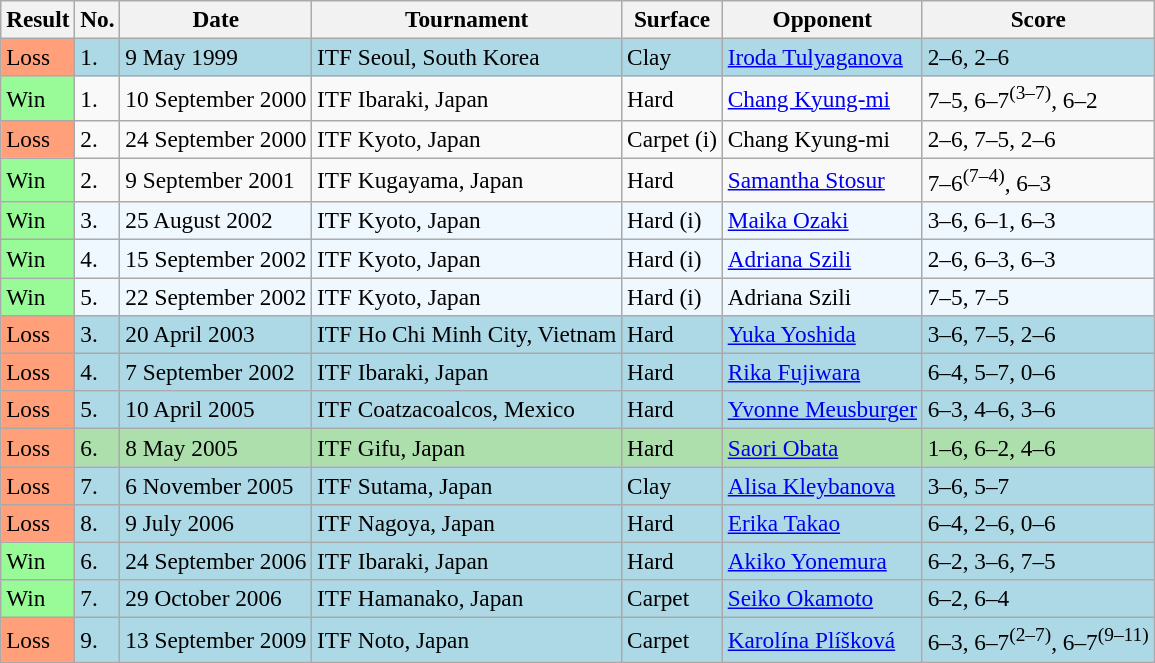<table class="sortable wikitable" style="font-size:97%;">
<tr>
<th>Result</th>
<th>No.</th>
<th>Date</th>
<th>Tournament</th>
<th>Surface</th>
<th>Opponent</th>
<th class="unsortable">Score</th>
</tr>
<tr style="background:lightblue;">
<td style="background:#ffa07a;">Loss</td>
<td>1.</td>
<td>9 May 1999</td>
<td>ITF Seoul, South Korea</td>
<td>Clay</td>
<td> <a href='#'>Iroda Tulyaganova</a></td>
<td>2–6, 2–6</td>
</tr>
<tr>
<td style="background:#98fb98;">Win</td>
<td>1.</td>
<td>10 September 2000</td>
<td>ITF Ibaraki, Japan</td>
<td>Hard</td>
<td> <a href='#'>Chang Kyung-mi</a></td>
<td>7–5, 6–7<sup>(3–7)</sup>, 6–2</td>
</tr>
<tr>
<td style="background:#ffa07a;">Loss</td>
<td>2.</td>
<td>24 September 2000</td>
<td>ITF Kyoto, Japan</td>
<td>Carpet (i)</td>
<td> Chang Kyung-mi</td>
<td>2–6, 7–5, 2–6</td>
</tr>
<tr>
<td style="background:#98fb98;">Win</td>
<td>2.</td>
<td>9 September 2001</td>
<td>ITF Kugayama, Japan</td>
<td>Hard</td>
<td> <a href='#'>Samantha Stosur</a></td>
<td>7–6<sup>(7–4)</sup>, 6–3</td>
</tr>
<tr bgcolor="#f0f8ff">
<td style="background:#98fb98;">Win</td>
<td>3.</td>
<td>25 August 2002</td>
<td>ITF Kyoto, Japan</td>
<td>Hard (i)</td>
<td> <a href='#'>Maika Ozaki</a></td>
<td>3–6, 6–1, 6–3</td>
</tr>
<tr style="background:#f0f8ff;">
<td style="background:#98fb98;">Win</td>
<td>4.</td>
<td>15 September 2002</td>
<td>ITF Kyoto, Japan</td>
<td>Hard (i)</td>
<td> <a href='#'>Adriana Szili</a></td>
<td>2–6, 6–3, 6–3</td>
</tr>
<tr style="background:#f0f8ff;">
<td style="background:#98fb98;">Win</td>
<td>5.</td>
<td>22 September 2002</td>
<td>ITF Kyoto, Japan</td>
<td>Hard (i)</td>
<td> Adriana Szili</td>
<td>7–5, 7–5</td>
</tr>
<tr style="background:lightblue;">
<td style="background:#ffa07a;">Loss</td>
<td>3.</td>
<td>20 April 2003</td>
<td>ITF Ho Chi Minh City, Vietnam</td>
<td>Hard</td>
<td> <a href='#'>Yuka Yoshida</a></td>
<td>3–6, 7–5, 2–6</td>
</tr>
<tr style="background:lightblue;">
<td style="background:#ffa07a;">Loss</td>
<td>4.</td>
<td>7 September 2002</td>
<td>ITF Ibaraki, Japan</td>
<td>Hard</td>
<td> <a href='#'>Rika Fujiwara</a></td>
<td>6–4, 5–7, 0–6</td>
</tr>
<tr style="background:lightblue;">
<td style="background:#ffa07a;">Loss</td>
<td>5.</td>
<td>10 April 2005</td>
<td>ITF Coatzacoalcos, Mexico</td>
<td>Hard</td>
<td> <a href='#'>Yvonne Meusburger</a></td>
<td>6–3, 4–6, 3–6</td>
</tr>
<tr style="background:#addfad;">
<td style="background:#ffa07a;">Loss</td>
<td>6.</td>
<td>8 May 2005</td>
<td>ITF Gifu, Japan</td>
<td>Hard</td>
<td> <a href='#'>Saori Obata</a></td>
<td>1–6, 6–2, 4–6</td>
</tr>
<tr style="background:lightblue;">
<td style="background:#ffa07a;">Loss</td>
<td>7.</td>
<td>6 November 2005</td>
<td>ITF Sutama, Japan</td>
<td>Clay</td>
<td> <a href='#'>Alisa Kleybanova</a></td>
<td>3–6, 5–7</td>
</tr>
<tr style="background:lightblue;">
<td style="background:#ffa07a;">Loss</td>
<td>8.</td>
<td>9 July 2006</td>
<td>ITF Nagoya, Japan</td>
<td>Hard</td>
<td> <a href='#'>Erika Takao</a></td>
<td>6–4, 2–6, 0–6</td>
</tr>
<tr style="background:lightblue;">
<td style="background:#98fb98;">Win</td>
<td>6.</td>
<td>24 September 2006</td>
<td>ITF Ibaraki, Japan</td>
<td>Hard</td>
<td> <a href='#'>Akiko Yonemura</a></td>
<td>6–2, 3–6, 7–5</td>
</tr>
<tr style="background:lightblue;">
<td style="background:#98fb98;">Win</td>
<td>7.</td>
<td>29 October 2006</td>
<td>ITF Hamanako, Japan</td>
<td>Carpet</td>
<td> <a href='#'>Seiko Okamoto</a></td>
<td>6–2, 6–4</td>
</tr>
<tr style="background:lightblue;">
<td style="background:#ffa07a;">Loss</td>
<td>9.</td>
<td>13 September 2009</td>
<td>ITF Noto, Japan</td>
<td>Carpet</td>
<td> <a href='#'>Karolína Plíšková</a></td>
<td>6–3, 6–7<sup>(2–7)</sup>, 6–7<sup>(9–11)</sup></td>
</tr>
</table>
